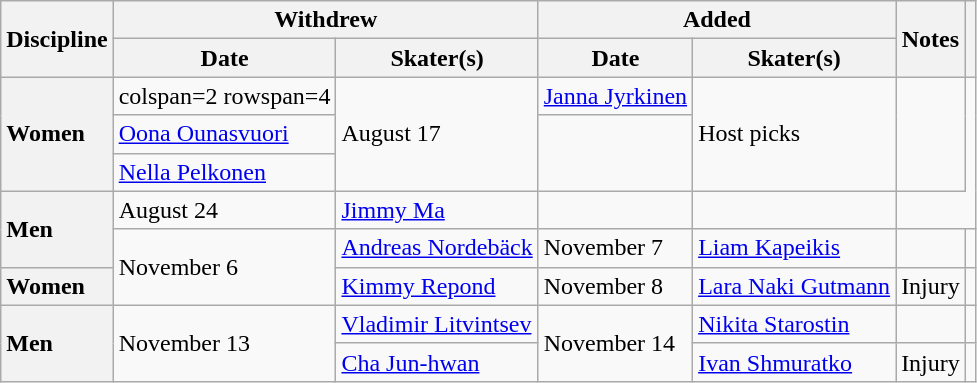<table class="wikitable unsortable">
<tr>
<th scope="col" rowspan=2>Discipline</th>
<th scope="col" colspan=2>Withdrew</th>
<th scope="col" colspan=2>Added</th>
<th scope="col" rowspan=2>Notes</th>
<th scope="col" rowspan=2></th>
</tr>
<tr>
<th>Date</th>
<th>Skater(s)</th>
<th>Date</th>
<th>Skater(s)</th>
</tr>
<tr>
<th scope="row" style="text-align:left" rowspan=3>Women</th>
<td>colspan=2 rowspan=4 </td>
<td rowspan=3>August 17</td>
<td> <a href='#'>Janna Jyrkinen</a></td>
<td rowspan=3>Host picks</td>
<td rowspan=3></td>
</tr>
<tr>
<td> <a href='#'>Oona Ounasvuori</a></td>
</tr>
<tr>
<td> <a href='#'>Nella Pelkonen</a></td>
</tr>
<tr>
<th scope="row" style="text-align:left" rowspan=2>Men</th>
<td>August 24</td>
<td> <a href='#'>Jimmy Ma</a></td>
<td></td>
<td></td>
</tr>
<tr>
<td rowspan=2>November 6</td>
<td> <a href='#'>Andreas Nordebäck</a></td>
<td>November 7</td>
<td> <a href='#'>Liam Kapeikis</a></td>
<td></td>
<td></td>
</tr>
<tr>
<th scope="row" style="text-align:left">Women</th>
<td> <a href='#'>Kimmy Repond</a></td>
<td>November 8</td>
<td> <a href='#'>Lara Naki Gutmann</a></td>
<td>Injury</td>
<td></td>
</tr>
<tr>
<th scope="row" style="text-align:left" rowspan="2">Men</th>
<td rowspan="2">November 13</td>
<td> <a href='#'>Vladimir Litvintsev</a></td>
<td rowspan="2">November 14</td>
<td> <a href='#'>Nikita Starostin</a></td>
<td></td>
<td></td>
</tr>
<tr>
<td> <a href='#'>Cha Jun-hwan</a></td>
<td> <a href='#'>Ivan Shmuratko</a></td>
<td>Injury</td>
<td></td>
</tr>
</table>
